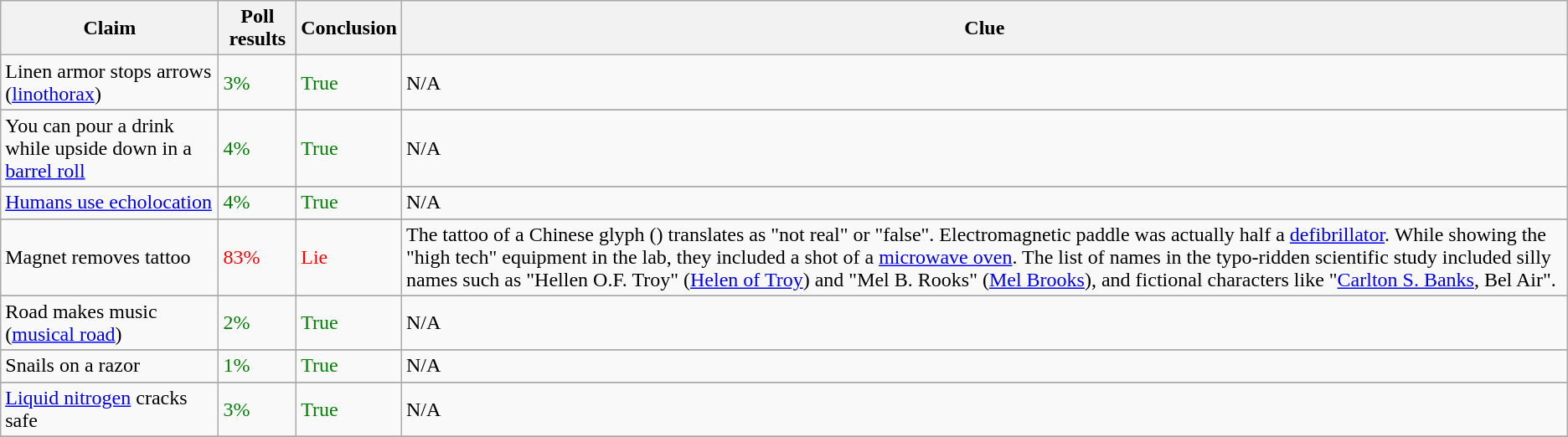<table class="wikitable plainrowheaders">
<tr>
<th>Claim</th>
<th>Poll results</th>
<th>Conclusion</th>
<th>Clue</th>
</tr>
<tr>
<td>Linen armor stops arrows (<a href='#'>linothorax</a>)</td>
<td style="color:green">3%</td>
<td style="color:green">True</td>
<td>N/A</td>
</tr>
<tr>
</tr>
<tr>
<td>You can pour a drink while upside down in a <a href='#'>barrel roll</a></td>
<td style="color:green">4%</td>
<td style="color:green">True</td>
<td>N/A</td>
</tr>
<tr>
</tr>
<tr>
<td><a href='#'>Humans use echolocation</a></td>
<td style="color:green">4%</td>
<td style="color:green">True</td>
<td>N/A</td>
</tr>
<tr>
</tr>
<tr>
<td>Magnet removes tattoo</td>
<td style="color:red">83%</td>
<td style="color:red">Lie</td>
<td>The tattoo of a Chinese glyph () translates as "not real" or "false". Electromagnetic paddle was actually half a <a href='#'>defibrillator</a>. While showing the "high tech" equipment in the lab, they included a shot of a <a href='#'>microwave oven</a>. The list of names in the typo-ridden scientific study included silly names such as "Hellen O.F. Troy" (<a href='#'>Helen of Troy</a>) and "Mel B. Rooks" (<a href='#'>Mel Brooks</a>), and fictional characters like "<a href='#'>Carlton S. Banks</a>, Bel Air".</td>
</tr>
<tr>
</tr>
<tr>
<td>Road makes music (<a href='#'>musical road</a>)</td>
<td style="color:green">2%</td>
<td style="color:green">True</td>
<td>N/A</td>
</tr>
<tr>
</tr>
<tr>
<td>Snails on a razor</td>
<td style="color:green">1%</td>
<td style="color:green">True</td>
<td>N/A</td>
</tr>
<tr>
</tr>
<tr>
<td><a href='#'>Liquid nitrogen</a> cracks safe</td>
<td style="color:green">3%</td>
<td style="color:green">True</td>
<td>N/A</td>
</tr>
<tr>
</tr>
</table>
